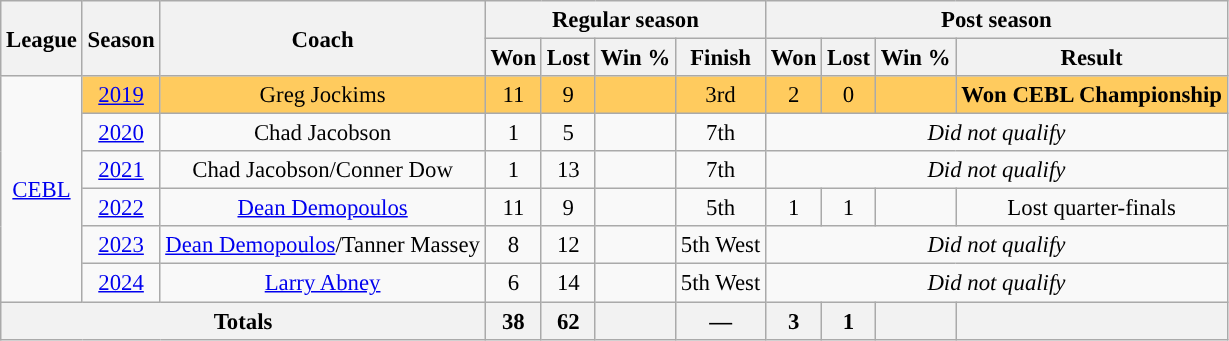<table class="wikitable" style="font-size: 95%; text-align:center;">
<tr>
<th rowspan=2>League</th>
<th rowspan="2">Season</th>
<th rowspan="2">Coach</th>
<th colspan="4">Regular season</th>
<th colspan="4">Post season</th>
</tr>
<tr>
<th>Won</th>
<th>Lost</th>
<th>Win %</th>
<th>Finish</th>
<th>Won</th>
<th>Lost</th>
<th>Win %</th>
<th>Result</th>
</tr>
<tr>
<td rowspan="6"><a href='#'>CEBL</a></td>
<td style="background-color:#FFCB5E"><a href='#'>2019</a></td>
<td style="background-color:#FFCB5E">Greg Jockims</td>
<td style="background-color:#FFCB5E">11</td>
<td style="background-color:#FFCB5E">9</td>
<td style="background-color:#FFCB5E"></td>
<td style="background-color:#FFCB5E">3rd</td>
<td style="background-color:#FFCB5E">2</td>
<td style="background-color:#FFCB5E">0</td>
<td style="background-color:#FFCB5E"></td>
<td style="background-color:#FFCB5E"><strong>Won CEBL Championship</strong></td>
</tr>
<tr>
<td><a href='#'>2020</a></td>
<td>Chad Jacobson</td>
<td>1</td>
<td>5</td>
<td></td>
<td>7th</td>
<td colspan=4><em>Did not qualify</em></td>
</tr>
<tr>
<td><a href='#'>2021</a></td>
<td>Chad Jacobson/Conner Dow</td>
<td>1</td>
<td>13</td>
<td></td>
<td>7th</td>
<td colspan=4><em>Did not qualify</em></td>
</tr>
<tr>
<td><a href='#'>2022</a></td>
<td><a href='#'>Dean Demopoulos</a></td>
<td>11</td>
<td>9</td>
<td></td>
<td>5th</td>
<td>1</td>
<td>1</td>
<td></td>
<td>Lost quarter-finals</td>
</tr>
<tr>
<td><a href='#'>2023</a></td>
<td><a href='#'>Dean Demopoulos</a>/Tanner Massey</td>
<td>8</td>
<td>12</td>
<td></td>
<td>5th West</td>
<td colspan=4><em>Did not qualify</em></td>
</tr>
<tr>
<td><a href='#'>2024</a></td>
<td><a href='#'>Larry Abney</a></td>
<td>6</td>
<td>14</td>
<td></td>
<td>5th West</td>
<td colspan=4><em>Did not qualify</em></td>
</tr>
<tr>
<th colspan="3">Totals</th>
<th>38</th>
<th>62</th>
<th></th>
<th>—</th>
<th>3</th>
<th>1</th>
<th></th>
<th></th>
</tr>
</table>
